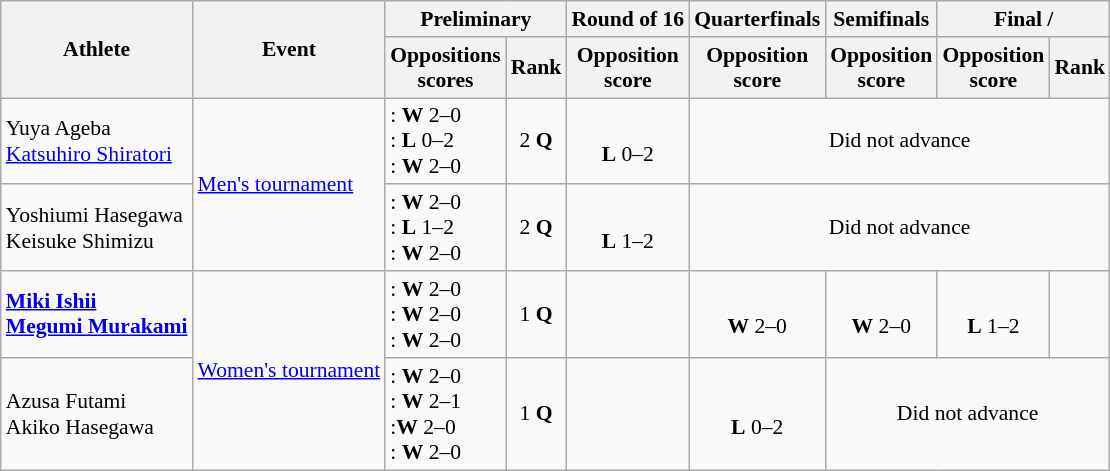<table class=wikitable style="font-size:90%; text-align:center;">
<tr>
<th rowspan=2>Athlete</th>
<th rowspan=2>Event</th>
<th colspan=2>Preliminary</th>
<th>Round of 16</th>
<th>Quarterfinals</th>
<th>Semifinals</th>
<th colspan=2>Final / </th>
</tr>
<tr>
<th>Oppositions<br> scores</th>
<th>Rank</th>
<th>Opposition<br> score</th>
<th>Opposition<br> score</th>
<th>Opposition<br> score</th>
<th>Opposition<br> score</th>
<th>Rank</th>
</tr>
<tr>
<td style="text-align:left">Yuya Ageba<br><a href='#'>Katsuhiro Shiratori</a></td>
<td style="text-align:left" rowspan=2><a href='#'>Men's tournament</a></td>
<td style="text-align:left">: <strong>W</strong> 2–0<br>: <strong>L</strong> 0–2<br>: <strong>W</strong> 2–0</td>
<td>2 <strong>Q</strong></td>
<td><br> <strong>L</strong> 0–2</td>
<td colspan=4>Did not advance</td>
</tr>
<tr>
<td style="text-align:left">Yoshiumi Hasegawa<br>Keisuke Shimizu</td>
<td style="text-align:left">: <strong>W</strong> 2–0<br>: <strong>L</strong> 1–2<br>: <strong>W</strong> 2–0</td>
<td>2 <strong>Q</strong></td>
<td><br> <strong>L</strong> 1–2</td>
<td colspan=4>Did not advance</td>
</tr>
<tr>
<td style="text-align:left"><strong><a href='#'>Miki Ishii</a><br><a href='#'>Megumi Murakami</a></strong></td>
<td style="text-align:left" rowspan=2><a href='#'>Women's tournament</a></td>
<td style="text-align:left">: <strong>W</strong> 2–0<br>: <strong>W</strong> 2–0<br>: <strong>W</strong> 2–0</td>
<td>1 <strong>Q</strong></td>
<td></td>
<td><br> <strong>W</strong> 2–0</td>
<td><br> <strong>W</strong> 2–0</td>
<td><br> <strong>L</strong> 1–2</td>
<td></td>
</tr>
<tr>
<td style="text-align:left">Azusa Futami<br>Akiko Hasegawa</td>
<td style="text-align:left">: <strong>W</strong> 2–0<br>: <strong>W</strong> 2–1<br>:<strong>W</strong> 2–0<br>: <strong>W</strong> 2–0</td>
<td>1 <strong>Q</strong></td>
<td></td>
<td><br> <strong>L</strong> 0–2</td>
<td colspan=3>Did not advance</td>
</tr>
</table>
